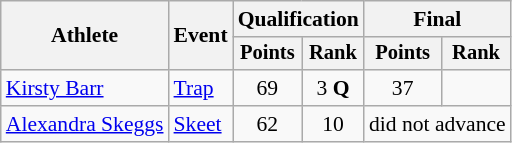<table class="wikitable" style="font-size:90%">
<tr>
<th rowspan=2>Athlete</th>
<th rowspan=2>Event</th>
<th colspan=2>Qualification</th>
<th colspan=2>Final</th>
</tr>
<tr style="font-size:95%">
<th>Points</th>
<th>Rank</th>
<th>Points</th>
<th>Rank</th>
</tr>
<tr align=center>
<td align=left><a href='#'>Kirsty Barr</a></td>
<td align=left><a href='#'>Trap</a></td>
<td>69</td>
<td>3 <strong>Q</strong></td>
<td>37</td>
<td></td>
</tr>
<tr align=center>
<td align=left><a href='#'>Alexandra Skeggs</a></td>
<td align=left><a href='#'>Skeet</a></td>
<td>62</td>
<td>10</td>
<td Colspan=2>did not advance</td>
</tr>
</table>
